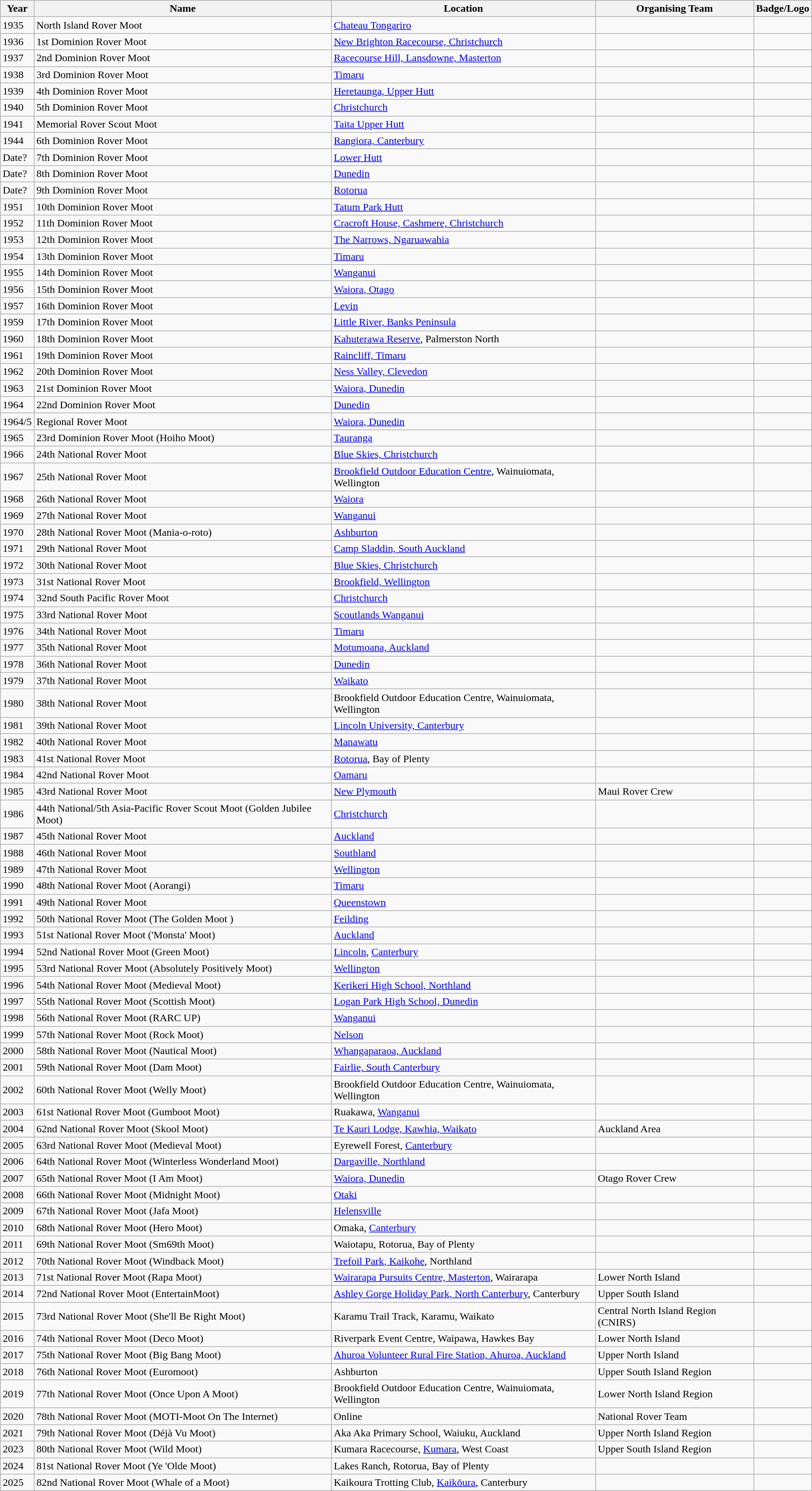<table class="wikitable sortable">
<tr>
<th>Year</th>
<th>Name</th>
<th>Location</th>
<th>Organising Team</th>
<th>Badge/Logo</th>
</tr>
<tr>
<td>1935</td>
<td>North Island Rover Moot</td>
<td><a href='#'>Chateau Tongariro</a></td>
<td></td>
<td></td>
</tr>
<tr>
<td>1936</td>
<td>1st Dominion Rover Moot</td>
<td><a href='#'>New Brighton Racecourse, Christchurch</a></td>
<td></td>
<td></td>
</tr>
<tr>
<td>1937</td>
<td>2nd Dominion Rover Moot</td>
<td><a href='#'>Racecourse Hill, Lansdowne, Masterton</a></td>
<td></td>
<td></td>
</tr>
<tr>
<td>1938</td>
<td>3rd Dominion Rover Moot</td>
<td><a href='#'>Timaru</a></td>
<td></td>
<td></td>
</tr>
<tr>
<td>1939</td>
<td>4th Dominion Rover Moot</td>
<td><a href='#'>Heretaunga, Upper Hutt</a></td>
<td></td>
<td></td>
</tr>
<tr>
<td>1940</td>
<td>5th Dominion Rover Moot</td>
<td><a href='#'>Christchurch</a></td>
<td></td>
<td></td>
</tr>
<tr>
<td>1941</td>
<td>Memorial Rover Scout Moot</td>
<td><a href='#'>Taita Upper Hutt</a></td>
<td></td>
<td></td>
</tr>
<tr>
<td>1944</td>
<td>6th Dominion Rover Moot</td>
<td><a href='#'>Rangiora, Canterbury</a></td>
<td></td>
<td></td>
</tr>
<tr>
<td>Date?</td>
<td>7th Dominion Rover Moot</td>
<td><a href='#'>Lower Hutt</a></td>
<td></td>
<td></td>
</tr>
<tr>
<td>Date?</td>
<td>8th Dominion Rover Moot</td>
<td><a href='#'>Dunedin</a></td>
<td></td>
<td></td>
</tr>
<tr>
<td>Date?</td>
<td>9th Dominion Rover Moot</td>
<td><a href='#'>Rotorua</a></td>
<td></td>
<td></td>
</tr>
<tr>
<td>1951</td>
<td>10th Dominion Rover Moot</td>
<td><a href='#'>Tatum Park Hutt</a></td>
<td></td>
<td></td>
</tr>
<tr>
<td>1952</td>
<td>11th Dominion Rover Moot</td>
<td><a href='#'>Cracroft House, Cashmere, Christchurch</a></td>
<td></td>
<td></td>
</tr>
<tr>
<td>1953</td>
<td>12th Dominion Rover Moot</td>
<td><a href='#'>The Narrows, Ngaruawahia</a></td>
<td></td>
<td></td>
</tr>
<tr>
<td>1954</td>
<td>13th Dominion Rover Moot</td>
<td><a href='#'>Timaru</a></td>
<td></td>
<td></td>
</tr>
<tr>
<td>1955</td>
<td>14th Dominion Rover Moot</td>
<td><a href='#'>Wanganui</a></td>
<td></td>
<td></td>
</tr>
<tr>
<td>1956</td>
<td>15th Dominion Rover Moot</td>
<td><a href='#'>Waiora, Otago</a></td>
<td></td>
<td></td>
</tr>
<tr>
<td>1957</td>
<td>16th Dominion Rover Moot</td>
<td><a href='#'>Levin</a></td>
<td></td>
<td></td>
</tr>
<tr>
<td>1959</td>
<td>17th Dominion Rover Moot</td>
<td><a href='#'>Little River, Banks Peninsula</a></td>
<td></td>
<td></td>
</tr>
<tr>
<td>1960</td>
<td>18th Dominion Rover Moot</td>
<td><a href='#'>Kahuterawa Reserve</a>, Palmerston North</td>
<td></td>
<td></td>
</tr>
<tr>
<td>1961</td>
<td>19th Dominion Rover Moot</td>
<td><a href='#'>Raincliff, Timaru</a></td>
<td></td>
<td></td>
</tr>
<tr>
<td>1962</td>
<td>20th Dominion Rover Moot</td>
<td><a href='#'>Ness Valley, Clevedon</a></td>
<td></td>
<td></td>
</tr>
<tr>
<td>1963</td>
<td>21st Dominion Rover Moot</td>
<td><a href='#'>Waiora, Dunedin</a></td>
<td></td>
<td></td>
</tr>
<tr>
<td>1964</td>
<td>22nd Dominion Rover Moot</td>
<td><a href='#'>Dunedin</a></td>
<td></td>
<td></td>
</tr>
<tr>
<td>1964/5</td>
<td>Regional Rover Moot</td>
<td><a href='#'>Waiora, Dunedin</a></td>
<td></td>
<td></td>
</tr>
<tr>
<td>1965</td>
<td>23rd Dominion Rover Moot (Hoiho Moot)</td>
<td><a href='#'>Tauranga</a></td>
<td></td>
<td></td>
</tr>
<tr>
<td>1966</td>
<td>24th National Rover Moot</td>
<td><a href='#'>Blue Skies, Christchurch</a></td>
<td></td>
<td></td>
</tr>
<tr>
<td>1967</td>
<td>25th National Rover Moot</td>
<td><a href='#'>Brookfield Outdoor Education Centre</a>, Wainuiomata, Wellington</td>
<td></td>
<td></td>
</tr>
<tr>
<td>1968</td>
<td>26th National Rover Moot</td>
<td><a href='#'>Waiora</a></td>
<td></td>
<td></td>
</tr>
<tr>
<td>1969</td>
<td>27th National Rover Moot</td>
<td><a href='#'>Wanganui</a></td>
<td></td>
<td></td>
</tr>
<tr>
<td>1970</td>
<td>28th National Rover Moot (Mania-o-roto)</td>
<td><a href='#'>Ashburton</a></td>
<td></td>
<td></td>
</tr>
<tr>
<td>1971</td>
<td>29th National Rover Moot</td>
<td><a href='#'>Camp Sladdin, South Auckland</a></td>
<td></td>
<td></td>
</tr>
<tr>
<td>1972</td>
<td>30th National Rover Moot</td>
<td><a href='#'>Blue Skies, Christchurch</a></td>
<td></td>
<td></td>
</tr>
<tr>
<td>1973</td>
<td>31st National Rover Moot</td>
<td><a href='#'>Brookfield, Wellington</a></td>
<td></td>
<td></td>
</tr>
<tr>
<td>1974</td>
<td>32nd South Pacific Rover Moot</td>
<td><a href='#'>Christchurch</a></td>
<td></td>
<td></td>
</tr>
<tr>
<td>1975</td>
<td>33rd National Rover Moot</td>
<td><a href='#'>Scoutlands Wanganui</a></td>
<td></td>
<td></td>
</tr>
<tr>
<td>1976</td>
<td>34th National Rover Moot</td>
<td><a href='#'>Timaru</a></td>
<td></td>
<td></td>
</tr>
<tr>
<td>1977</td>
<td>35th National Rover Moot</td>
<td><a href='#'>Motumoana, Auckland</a></td>
<td></td>
<td></td>
</tr>
<tr>
<td>1978</td>
<td>36th National Rover Moot</td>
<td><a href='#'>Dunedin</a></td>
<td></td>
<td></td>
</tr>
<tr>
<td>1979</td>
<td>37th National Rover Moot</td>
<td><a href='#'>Waikato</a></td>
<td></td>
<td></td>
</tr>
<tr>
<td>1980</td>
<td>38th National Rover Moot</td>
<td>Brookfield Outdoor Education Centre, Wainuiomata, Wellington</td>
<td></td>
<td></td>
</tr>
<tr>
<td>1981</td>
<td>39th National Rover Moot</td>
<td><a href='#'>Lincoln University, Canterbury</a></td>
<td></td>
<td></td>
</tr>
<tr>
<td>1982</td>
<td>40th National Rover Moot</td>
<td><a href='#'>Manawatu</a></td>
<td></td>
<td></td>
</tr>
<tr>
<td>1983</td>
<td>41st National Rover Moot</td>
<td><a href='#'>Rotorua</a>, Bay of Plenty</td>
<td></td>
<td></td>
</tr>
<tr>
<td>1984</td>
<td>42nd National Rover Moot</td>
<td><a href='#'>Oamaru</a></td>
<td></td>
<td></td>
</tr>
<tr>
<td>1985</td>
<td>43rd National Rover Moot</td>
<td><a href='#'>New Plymouth</a></td>
<td>Maui Rover Crew</td>
<td></td>
</tr>
<tr>
<td>1986</td>
<td>44th National/5th Asia-Pacific Rover Scout Moot (Golden Jubilee Moot)</td>
<td><a href='#'>Christchurch</a></td>
<td></td>
<td></td>
</tr>
<tr>
<td>1987</td>
<td>45th National Rover Moot</td>
<td><a href='#'>Auckland</a></td>
<td></td>
<td></td>
</tr>
<tr>
<td>1988</td>
<td>46th National Rover Moot</td>
<td><a href='#'>Southland</a></td>
<td></td>
<td></td>
</tr>
<tr>
<td>1989</td>
<td>47th National Rover Moot</td>
<td><a href='#'>Wellington</a></td>
<td></td>
<td></td>
</tr>
<tr>
<td>1990</td>
<td>48th National Rover Moot (Aorangi)</td>
<td><a href='#'>Timaru</a></td>
<td></td>
<td></td>
</tr>
<tr>
<td>1991</td>
<td>49th National Rover Moot</td>
<td><a href='#'>Queenstown</a></td>
<td></td>
<td></td>
</tr>
<tr>
<td>1992</td>
<td>50th National Rover Moot (The Golden Moot )</td>
<td><a href='#'>Feilding</a></td>
<td></td>
<td></td>
</tr>
<tr>
<td>1993</td>
<td>51st National Rover Moot ('Monsta' Moot)</td>
<td><a href='#'>Auckland</a></td>
<td></td>
<td></td>
</tr>
<tr>
<td>1994</td>
<td>52nd National Rover Moot (Green Moot)</td>
<td><a href='#'>Lincoln</a>, <a href='#'>Canterbury</a></td>
<td></td>
<td></td>
</tr>
<tr>
<td>1995</td>
<td>53rd National Rover Moot (Absolutely Positively Moot)</td>
<td><a href='#'>Wellington</a></td>
<td></td>
<td></td>
</tr>
<tr>
<td>1996</td>
<td>54th National Rover Moot (Medieval Moot)</td>
<td><a href='#'>Kerikeri High School, Northland</a></td>
<td></td>
<td></td>
</tr>
<tr>
<td>1997</td>
<td>55th National Rover Moot (Scottish Moot)</td>
<td><a href='#'>Logan Park High School, Dunedin</a></td>
<td></td>
<td></td>
</tr>
<tr>
<td>1998</td>
<td>56th National Rover Moot (RARC UP)</td>
<td><a href='#'>Wanganui</a></td>
<td></td>
<td></td>
</tr>
<tr>
<td>1999</td>
<td>57th National Rover Moot (Rock Moot)</td>
<td><a href='#'>Nelson</a></td>
<td></td>
<td></td>
</tr>
<tr>
<td>2000</td>
<td>58th National Rover Moot (Nautical Moot)</td>
<td><a href='#'>Whangaparaoa, Auckland</a></td>
<td></td>
<td></td>
</tr>
<tr>
<td>2001</td>
<td>59th National Rover Moot (Dam Moot)</td>
<td><a href='#'>Fairlie, South Canterbury</a></td>
<td></td>
<td></td>
</tr>
<tr>
<td>2002</td>
<td>60th National Rover Moot (Welly Moot)</td>
<td>Brookfield Outdoor Education Centre, Wainuiomata, Wellington</td>
<td></td>
<td></td>
</tr>
<tr>
<td>2003</td>
<td>61st National Rover Moot (Gumboot Moot)</td>
<td>Ruakawa, <a href='#'>Wanganui</a></td>
<td></td>
<td></td>
</tr>
<tr>
<td>2004</td>
<td>62nd National Rover Moot (Skool Moot)</td>
<td><a href='#'>Te Kauri Lodge, Kawhia, Waikato</a></td>
<td>Auckland Area</td>
<td></td>
</tr>
<tr>
<td>2005</td>
<td>63rd National Rover Moot (Medieval Moot)</td>
<td>Eyrewell Forest, <a href='#'>Canterbury</a></td>
<td></td>
<td></td>
</tr>
<tr>
<td>2006</td>
<td>64th National Rover Moot (Winterless Wonderland Moot)</td>
<td><a href='#'>Dargaville, Northland</a></td>
<td></td>
<td></td>
</tr>
<tr>
<td>2007</td>
<td>65th National Rover Moot (I Am Moot)</td>
<td><a href='#'>Waiora, Dunedin</a></td>
<td>Otago Rover Crew</td>
<td></td>
</tr>
<tr>
<td>2008</td>
<td>66th National Rover Moot (Midnight Moot)</td>
<td><a href='#'>Otaki</a></td>
<td></td>
<td></td>
</tr>
<tr>
<td>2009</td>
<td>67th National Rover Moot (Jafa Moot)</td>
<td><a href='#'>Helensville</a></td>
<td></td>
<td></td>
</tr>
<tr>
<td>2010</td>
<td>68th National Rover Moot (Hero Moot)</td>
<td>Omaka, <a href='#'>Canterbury</a></td>
<td></td>
<td></td>
</tr>
<tr>
<td>2011</td>
<td>69th National Rover Moot (Sm69th Moot)</td>
<td>Waiotapu, Rotorua, Bay of Plenty</td>
<td></td>
<td></td>
</tr>
<tr>
<td>2012</td>
<td>70th National Rover Moot (Windback Moot)</td>
<td><a href='#'>Trefoil Park, Kaikohe</a>, Northland</td>
<td></td>
<td></td>
</tr>
<tr>
<td>2013</td>
<td>71st National Rover Moot (Rapa Moot)</td>
<td><a href='#'>Wairarapa Pursuits Centre, Masterton</a>, Wairarapa</td>
<td>Lower North Island</td>
<td></td>
</tr>
<tr>
<td>2014</td>
<td>72nd National Rover Moot (EntertainMoot)</td>
<td><a href='#'>Ashley Gorge Holiday Park, North Canterbury</a>, Canterbury</td>
<td>Upper South Island</td>
<td></td>
</tr>
<tr>
<td>2015</td>
<td>73rd National Rover Moot (She'll Be Right Moot)</td>
<td>Karamu Trail Track, Karamu, Waikato</td>
<td>Central North Island Region (CNIRS)</td>
<td></td>
</tr>
<tr>
<td>2016</td>
<td>74th National Rover Moot (Deco Moot)</td>
<td>Riverpark Event Centre, Waipawa, Hawkes Bay</td>
<td>Lower North Island</td>
<td></td>
</tr>
<tr>
<td>2017</td>
<td>75th National Rover Moot (Big Bang Moot)</td>
<td><a href='#'>Ahuroa Volunteer Rural Fire Station, Ahuroa, Auckland</a></td>
<td>Upper North Island</td>
<td></td>
</tr>
<tr>
<td>2018</td>
<td>76th National Rover Moot (Euromoot)</td>
<td>Ashburton</td>
<td>Upper South Island Region</td>
<td></td>
</tr>
<tr>
<td>2019</td>
<td>77th National Rover Moot (Once Upon A Moot)</td>
<td>Brookfield Outdoor Education Centre,  Wainuiomata,  Wellington</td>
<td>Lower North Island Region</td>
<td></td>
</tr>
<tr>
<td>2020</td>
<td>78th National Rover Moot (MOTI-Moot On The Internet)</td>
<td>Online</td>
<td>National Rover Team</td>
<td></td>
</tr>
<tr>
<td>2021</td>
<td>79th National Rover Moot (Déjà Vu Moot)</td>
<td>Aka Aka Primary School, Waiuku, Auckland</td>
<td>Upper North Island Region</td>
<td></td>
</tr>
<tr>
<td>2023</td>
<td>80th National Rover Moot (Wild Moot)</td>
<td>Kumara Racecourse, <a href='#'>Kumara</a>, West Coast</td>
<td>Upper South Island Region</td>
<td></td>
</tr>
<tr>
<td>2024</td>
<td>81st National Rover Moot (Ye 'Olde Moot)</td>
<td>Lakes Ranch, Rotorua, Bay of Plenty</td>
<td></td>
<td></td>
</tr>
<tr>
<td>2025</td>
<td>82nd National Rover Moot (Whale of a Moot)</td>
<td>Kaikoura Trotting Club, <a href='#'>Kaikōura</a>, Canterbury</td>
<td></td>
<td></td>
</tr>
</table>
